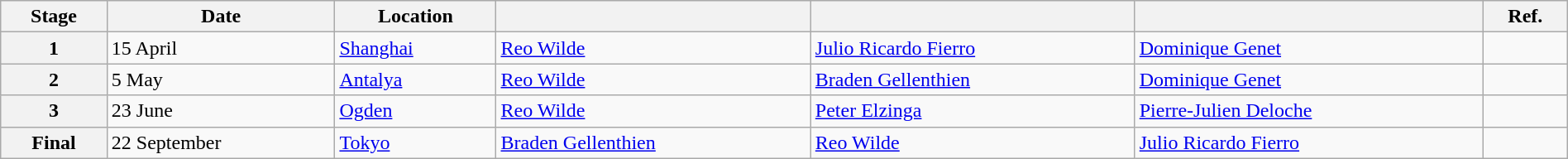<table class="wikitable" style="width:100%">
<tr>
<th>Stage</th>
<th>Date</th>
<th>Location</th>
<th></th>
<th></th>
<th></th>
<th>Ref.</th>
</tr>
<tr>
<th>1</th>
<td>15 April</td>
<td> <a href='#'>Shanghai</a></td>
<td> <a href='#'>Reo Wilde</a></td>
<td> <a href='#'>Julio Ricardo Fierro</a></td>
<td> <a href='#'>Dominique Genet</a></td>
<td></td>
</tr>
<tr>
<th>2</th>
<td>5 May</td>
<td> <a href='#'>Antalya</a></td>
<td> <a href='#'>Reo Wilde</a></td>
<td> <a href='#'>Braden Gellenthien</a></td>
<td> <a href='#'>Dominique Genet</a></td>
<td></td>
</tr>
<tr>
<th>3</th>
<td>23 June</td>
<td> <a href='#'>Ogden</a></td>
<td> <a href='#'>Reo Wilde</a></td>
<td> <a href='#'>Peter Elzinga</a></td>
<td> <a href='#'>Pierre-Julien Deloche</a></td>
<td> </td>
</tr>
<tr>
<th>Final</th>
<td>22 September</td>
<td> <a href='#'>Tokyo</a></td>
<td> <a href='#'>Braden Gellenthien</a></td>
<td> <a href='#'>Reo Wilde</a></td>
<td> <a href='#'>Julio Ricardo Fierro</a></td>
<td> </td>
</tr>
</table>
